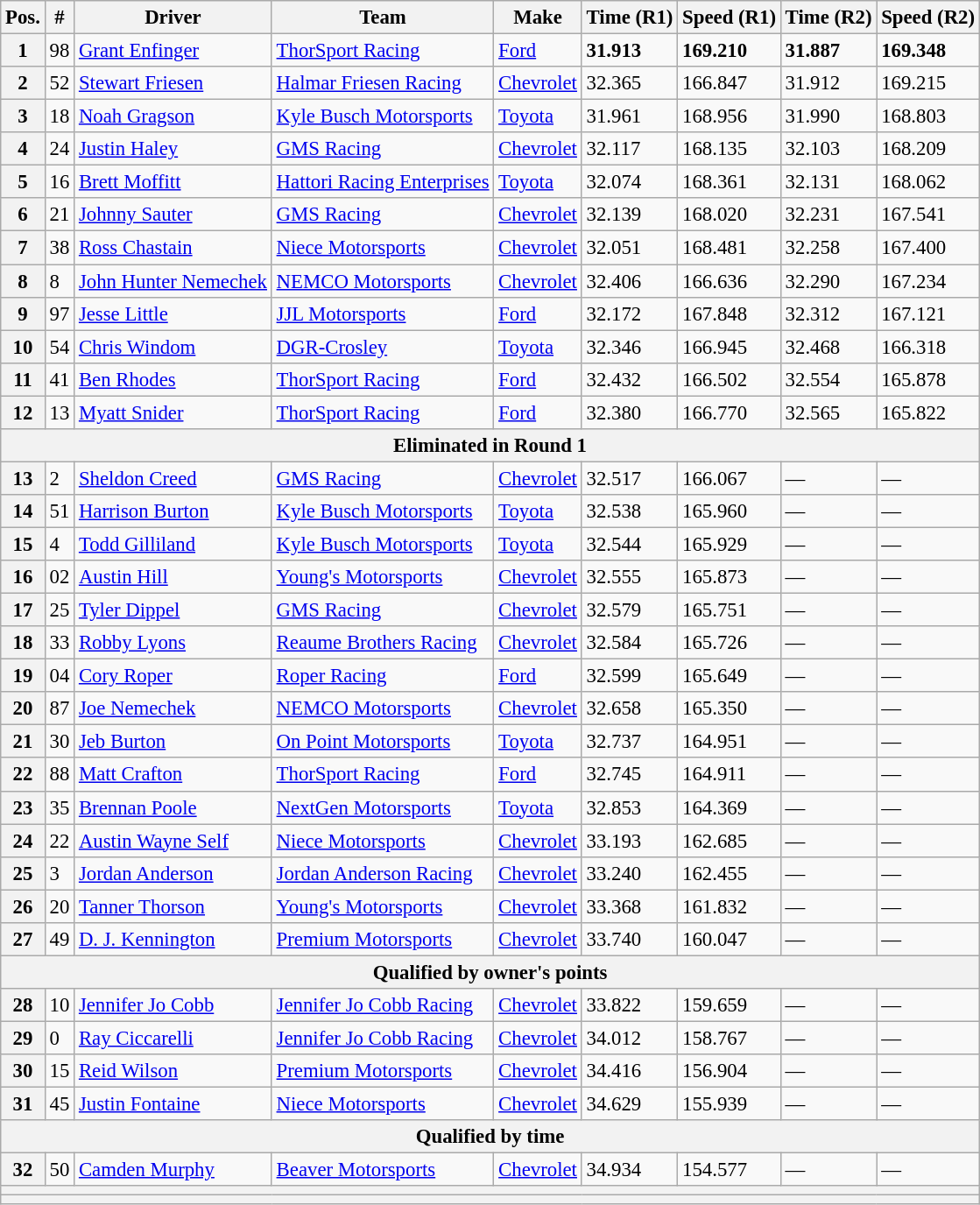<table class="wikitable" style="font-size:95%">
<tr>
<th>Pos.</th>
<th>#</th>
<th>Driver</th>
<th>Team</th>
<th>Make</th>
<th>Time (R1)</th>
<th>Speed (R1)</th>
<th>Time (R2)</th>
<th>Speed (R2)</th>
</tr>
<tr>
<th>1</th>
<td>98</td>
<td><a href='#'>Grant Enfinger</a></td>
<td><a href='#'>ThorSport Racing</a></td>
<td><a href='#'>Ford</a></td>
<td><strong>31.913</strong></td>
<td><strong>169.210</strong></td>
<td><strong>31.887</strong></td>
<td><strong>169.348</strong></td>
</tr>
<tr>
<th>2</th>
<td>52</td>
<td><a href='#'>Stewart Friesen</a></td>
<td><a href='#'>Halmar Friesen Racing</a></td>
<td><a href='#'>Chevrolet</a></td>
<td>32.365</td>
<td>166.847</td>
<td>31.912</td>
<td>169.215</td>
</tr>
<tr>
<th>3</th>
<td>18</td>
<td><a href='#'>Noah Gragson</a></td>
<td><a href='#'>Kyle Busch Motorsports</a></td>
<td><a href='#'>Toyota</a></td>
<td>31.961</td>
<td>168.956</td>
<td>31.990</td>
<td>168.803</td>
</tr>
<tr>
<th>4</th>
<td>24</td>
<td><a href='#'>Justin Haley</a></td>
<td><a href='#'>GMS Racing</a></td>
<td><a href='#'>Chevrolet</a></td>
<td>32.117</td>
<td>168.135</td>
<td>32.103</td>
<td>168.209</td>
</tr>
<tr>
<th>5</th>
<td>16</td>
<td><a href='#'>Brett Moffitt</a></td>
<td><a href='#'>Hattori Racing Enterprises</a></td>
<td><a href='#'>Toyota</a></td>
<td>32.074</td>
<td>168.361</td>
<td>32.131</td>
<td>168.062</td>
</tr>
<tr>
<th>6</th>
<td>21</td>
<td><a href='#'>Johnny Sauter</a></td>
<td><a href='#'>GMS Racing</a></td>
<td><a href='#'>Chevrolet</a></td>
<td>32.139</td>
<td>168.020</td>
<td>32.231</td>
<td>167.541</td>
</tr>
<tr>
<th>7</th>
<td>38</td>
<td><a href='#'>Ross Chastain</a></td>
<td><a href='#'>Niece Motorsports</a></td>
<td><a href='#'>Chevrolet</a></td>
<td>32.051</td>
<td>168.481</td>
<td>32.258</td>
<td>167.400</td>
</tr>
<tr>
<th>8</th>
<td>8</td>
<td><a href='#'>John Hunter Nemechek</a></td>
<td><a href='#'>NEMCO Motorsports</a></td>
<td><a href='#'>Chevrolet</a></td>
<td>32.406</td>
<td>166.636</td>
<td>32.290</td>
<td>167.234</td>
</tr>
<tr>
<th>9</th>
<td>97</td>
<td><a href='#'>Jesse Little</a></td>
<td><a href='#'>JJL Motorsports</a></td>
<td><a href='#'>Ford</a></td>
<td>32.172</td>
<td>167.848</td>
<td>32.312</td>
<td>167.121</td>
</tr>
<tr>
<th>10</th>
<td>54</td>
<td><a href='#'>Chris Windom</a></td>
<td><a href='#'>DGR-Crosley</a></td>
<td><a href='#'>Toyota</a></td>
<td>32.346</td>
<td>166.945</td>
<td>32.468</td>
<td>166.318</td>
</tr>
<tr>
<th>11</th>
<td>41</td>
<td><a href='#'>Ben Rhodes</a></td>
<td><a href='#'>ThorSport Racing</a></td>
<td><a href='#'>Ford</a></td>
<td>32.432</td>
<td>166.502</td>
<td>32.554</td>
<td>165.878</td>
</tr>
<tr>
<th>12</th>
<td>13</td>
<td><a href='#'>Myatt Snider</a></td>
<td><a href='#'>ThorSport Racing</a></td>
<td><a href='#'>Ford</a></td>
<td>32.380</td>
<td>166.770</td>
<td>32.565</td>
<td>165.822</td>
</tr>
<tr>
<th colspan="9">Eliminated in Round 1</th>
</tr>
<tr>
<th>13</th>
<td>2</td>
<td><a href='#'>Sheldon Creed</a></td>
<td><a href='#'>GMS Racing</a></td>
<td><a href='#'>Chevrolet</a></td>
<td>32.517</td>
<td>166.067</td>
<td>—</td>
<td>—</td>
</tr>
<tr>
<th>14</th>
<td>51</td>
<td><a href='#'>Harrison Burton</a></td>
<td><a href='#'>Kyle Busch Motorsports</a></td>
<td><a href='#'>Toyota</a></td>
<td>32.538</td>
<td>165.960</td>
<td>—</td>
<td>—</td>
</tr>
<tr>
<th>15</th>
<td>4</td>
<td><a href='#'>Todd Gilliland</a></td>
<td><a href='#'>Kyle Busch Motorsports</a></td>
<td><a href='#'>Toyota</a></td>
<td>32.544</td>
<td>165.929</td>
<td>—</td>
<td>—</td>
</tr>
<tr>
<th>16</th>
<td>02</td>
<td><a href='#'>Austin Hill</a></td>
<td><a href='#'>Young's Motorsports</a></td>
<td><a href='#'>Chevrolet</a></td>
<td>32.555</td>
<td>165.873</td>
<td>—</td>
<td>—</td>
</tr>
<tr>
<th>17</th>
<td>25</td>
<td><a href='#'>Tyler Dippel</a></td>
<td><a href='#'>GMS Racing</a></td>
<td><a href='#'>Chevrolet</a></td>
<td>32.579</td>
<td>165.751</td>
<td>—</td>
<td>—</td>
</tr>
<tr>
<th>18</th>
<td>33</td>
<td><a href='#'>Robby Lyons</a></td>
<td><a href='#'>Reaume Brothers Racing</a></td>
<td><a href='#'>Chevrolet</a></td>
<td>32.584</td>
<td>165.726</td>
<td>—</td>
<td>—</td>
</tr>
<tr>
<th>19</th>
<td>04</td>
<td><a href='#'>Cory Roper</a></td>
<td><a href='#'>Roper Racing</a></td>
<td><a href='#'>Ford</a></td>
<td>32.599</td>
<td>165.649</td>
<td>—</td>
<td>—</td>
</tr>
<tr>
<th>20</th>
<td>87</td>
<td><a href='#'>Joe Nemechek</a></td>
<td><a href='#'>NEMCO Motorsports</a></td>
<td><a href='#'>Chevrolet</a></td>
<td>32.658</td>
<td>165.350</td>
<td>—</td>
<td>—</td>
</tr>
<tr>
<th>21</th>
<td>30</td>
<td><a href='#'>Jeb Burton</a></td>
<td><a href='#'>On Point Motorsports</a></td>
<td><a href='#'>Toyota</a></td>
<td>32.737</td>
<td>164.951</td>
<td>—</td>
<td>—</td>
</tr>
<tr>
<th>22</th>
<td>88</td>
<td><a href='#'>Matt Crafton</a></td>
<td><a href='#'>ThorSport Racing</a></td>
<td><a href='#'>Ford</a></td>
<td>32.745</td>
<td>164.911</td>
<td>—</td>
<td>—</td>
</tr>
<tr>
<th>23</th>
<td>35</td>
<td><a href='#'>Brennan Poole</a></td>
<td><a href='#'>NextGen Motorsports</a></td>
<td><a href='#'>Toyota</a></td>
<td>32.853</td>
<td>164.369</td>
<td>—</td>
<td>—</td>
</tr>
<tr>
<th>24</th>
<td>22</td>
<td><a href='#'>Austin Wayne Self</a></td>
<td><a href='#'>Niece Motorsports</a></td>
<td><a href='#'>Chevrolet</a></td>
<td>33.193</td>
<td>162.685</td>
<td>—</td>
<td>—</td>
</tr>
<tr>
<th>25</th>
<td>3</td>
<td><a href='#'>Jordan Anderson</a></td>
<td><a href='#'>Jordan Anderson Racing</a></td>
<td><a href='#'>Chevrolet</a></td>
<td>33.240</td>
<td>162.455</td>
<td>—</td>
<td>—</td>
</tr>
<tr>
<th>26</th>
<td>20</td>
<td><a href='#'>Tanner Thorson</a></td>
<td><a href='#'>Young's Motorsports</a></td>
<td><a href='#'>Chevrolet</a></td>
<td>33.368</td>
<td>161.832</td>
<td>—</td>
<td>—</td>
</tr>
<tr>
<th>27</th>
<td>49</td>
<td><a href='#'>D. J. Kennington</a></td>
<td><a href='#'>Premium Motorsports</a></td>
<td><a href='#'>Chevrolet</a></td>
<td>33.740</td>
<td>160.047</td>
<td>—</td>
<td>—</td>
</tr>
<tr>
<th colspan="9">Qualified by owner's points</th>
</tr>
<tr>
<th>28</th>
<td>10</td>
<td><a href='#'>Jennifer Jo Cobb</a></td>
<td><a href='#'>Jennifer Jo Cobb Racing</a></td>
<td><a href='#'>Chevrolet</a></td>
<td>33.822</td>
<td>159.659</td>
<td>—</td>
<td>—</td>
</tr>
<tr>
<th>29</th>
<td>0</td>
<td><a href='#'>Ray Ciccarelli</a></td>
<td><a href='#'>Jennifer Jo Cobb Racing</a></td>
<td><a href='#'>Chevrolet</a></td>
<td>34.012</td>
<td>158.767</td>
<td>—</td>
<td>—</td>
</tr>
<tr>
<th>30</th>
<td>15</td>
<td><a href='#'>Reid Wilson</a></td>
<td><a href='#'>Premium Motorsports</a></td>
<td><a href='#'>Chevrolet</a></td>
<td>34.416</td>
<td>156.904</td>
<td>—</td>
<td>—</td>
</tr>
<tr>
<th>31</th>
<td>45</td>
<td><a href='#'>Justin Fontaine</a></td>
<td><a href='#'>Niece Motorsports</a></td>
<td><a href='#'>Chevrolet</a></td>
<td>34.629</td>
<td>155.939</td>
<td>—</td>
<td>—</td>
</tr>
<tr>
<th colspan="9">Qualified by time</th>
</tr>
<tr>
<th>32</th>
<td>50</td>
<td><a href='#'>Camden Murphy</a></td>
<td><a href='#'>Beaver Motorsports</a></td>
<td><a href='#'>Chevrolet</a></td>
<td>34.934</td>
<td>154.577</td>
<td>—</td>
<td>—</td>
</tr>
<tr>
<th colspan="9"></th>
</tr>
<tr>
<th colspan="9"></th>
</tr>
</table>
